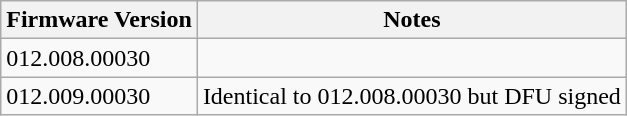<table class="wikitable">
<tr>
<th>Firmware Version</th>
<th>Notes</th>
</tr>
<tr>
<td>012.008.00030</td>
<td></td>
</tr>
<tr>
<td>012.009.00030</td>
<td>Identical to 012.008.00030 but DFU signed</td>
</tr>
</table>
